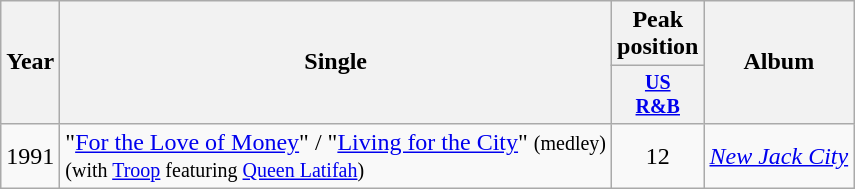<table class="wikitable" style="text-align:center;">
<tr>
<th rowspan="2">Year</th>
<th rowspan="2">Single</th>
<th colspan="1">Peak position</th>
<th rowspan="2">Album</th>
</tr>
<tr style="font-size:smaller;">
<th width="35"><a href='#'>US<br>R&B</a></th>
</tr>
<tr s>
<td rowspan="1">1991</td>
<td align="left">"<a href='#'>For the Love of Money</a>" / "<a href='#'>Living for the City</a>" <small>(medley)</small> <br><small>(with <a href='#'>Troop</a> featuring <a href='#'>Queen Latifah</a>)</small></td>
<td>12</td>
<td align="left" rowspan="1"><em><a href='#'>New Jack City</a></em></td>
</tr>
</table>
